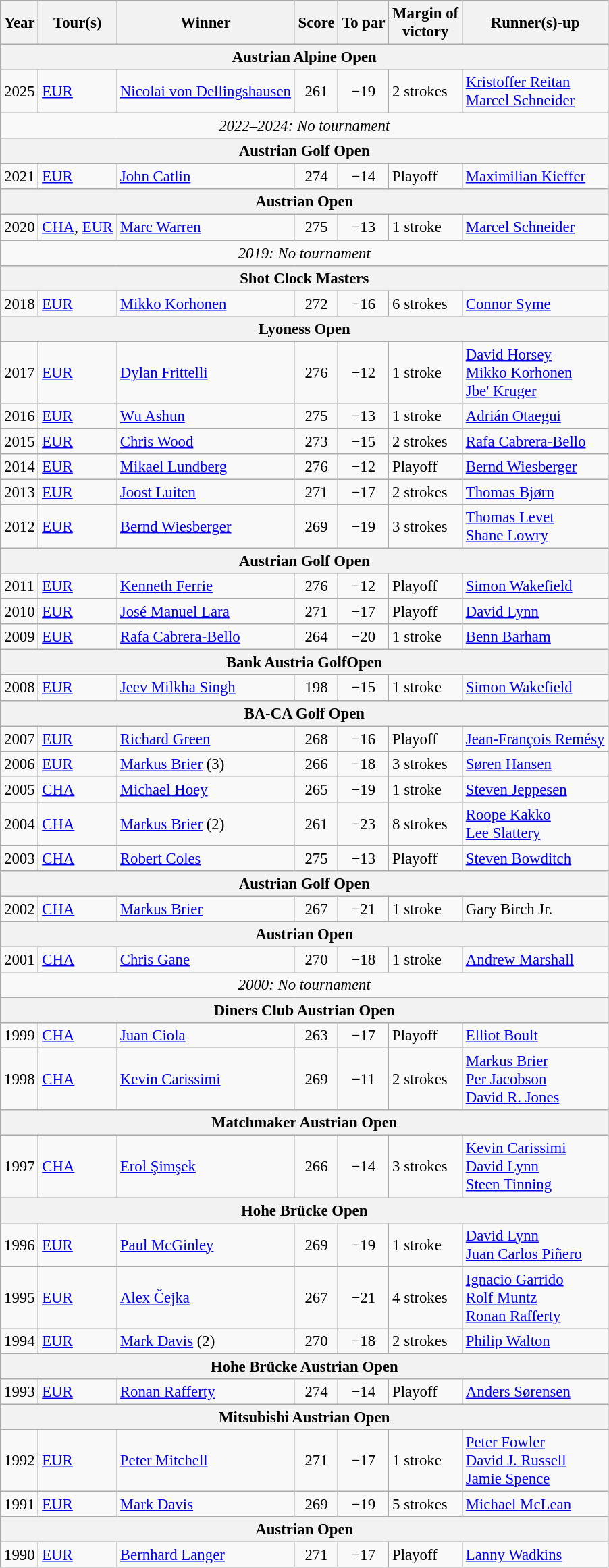<table class="wikitable" style="font-size:95%">
<tr>
<th>Year</th>
<th>Tour(s)</th>
<th>Winner</th>
<th>Score</th>
<th>To par</th>
<th>Margin of<br>victory</th>
<th>Runner(s)-up</th>
</tr>
<tr>
<th colspan=7>Austrian Alpine Open</th>
</tr>
<tr>
<td>2025</td>
<td><a href='#'>EUR</a></td>
<td> <a href='#'>Nicolai von Dellingshausen</a></td>
<td align=center>261</td>
<td align=center>−19</td>
<td>2 strokes</td>
<td> <a href='#'>Kristoffer Reitan</a><br> <a href='#'>Marcel Schneider</a></td>
</tr>
<tr>
<td colspan="7" align="center"><em>2022–2024: No tournament</em></td>
</tr>
<tr>
<th colspan=7>Austrian Golf Open</th>
</tr>
<tr>
<td>2021</td>
<td><a href='#'>EUR</a></td>
<td> <a href='#'>John Catlin</a></td>
<td align=center>274</td>
<td align=center>−14</td>
<td>Playoff</td>
<td> <a href='#'>Maximilian Kieffer</a></td>
</tr>
<tr>
<th colspan=7>Austrian Open</th>
</tr>
<tr>
<td>2020</td>
<td><a href='#'>CHA</a>, <a href='#'>EUR</a></td>
<td> <a href='#'>Marc Warren</a></td>
<td align=center>275</td>
<td align=center>−13</td>
<td>1 stroke</td>
<td> <a href='#'>Marcel Schneider</a></td>
</tr>
<tr>
<td colspan=7 align=center><em>2019: No tournament</em></td>
</tr>
<tr>
<th colspan=7>Shot Clock Masters</th>
</tr>
<tr>
<td>2018</td>
<td><a href='#'>EUR</a></td>
<td> <a href='#'>Mikko Korhonen</a></td>
<td align=center>272</td>
<td align=center>−16</td>
<td>6 strokes</td>
<td> <a href='#'>Connor Syme</a></td>
</tr>
<tr>
<th colspan=7>Lyoness Open</th>
</tr>
<tr>
<td>2017</td>
<td><a href='#'>EUR</a></td>
<td> <a href='#'>Dylan Frittelli</a></td>
<td align=center>276</td>
<td align=center>−12</td>
<td>1 stroke</td>
<td> <a href='#'>David Horsey</a><br> <a href='#'>Mikko Korhonen</a><br> <a href='#'>Jbe' Kruger</a></td>
</tr>
<tr>
<td>2016</td>
<td><a href='#'>EUR</a></td>
<td> <a href='#'>Wu Ashun</a></td>
<td align=center>275</td>
<td align=center>−13</td>
<td>1 stroke</td>
<td> <a href='#'>Adrián Otaegui</a></td>
</tr>
<tr>
<td>2015</td>
<td><a href='#'>EUR</a></td>
<td> <a href='#'>Chris Wood</a></td>
<td align=center>273</td>
<td align=center>−15</td>
<td>2 strokes</td>
<td> <a href='#'>Rafa Cabrera-Bello</a></td>
</tr>
<tr>
<td>2014</td>
<td><a href='#'>EUR</a></td>
<td> <a href='#'>Mikael Lundberg</a></td>
<td align=center>276</td>
<td align=center>−12</td>
<td>Playoff</td>
<td> <a href='#'>Bernd Wiesberger</a></td>
</tr>
<tr>
<td>2013</td>
<td><a href='#'>EUR</a></td>
<td> <a href='#'>Joost Luiten</a></td>
<td align=center>271</td>
<td align=center>−17</td>
<td>2 strokes</td>
<td> <a href='#'>Thomas Bjørn</a></td>
</tr>
<tr>
<td>2012</td>
<td><a href='#'>EUR</a></td>
<td> <a href='#'>Bernd Wiesberger</a></td>
<td align=center>269</td>
<td align=center>−19</td>
<td>3 strokes</td>
<td> <a href='#'>Thomas Levet</a><br> <a href='#'>Shane Lowry</a></td>
</tr>
<tr>
<th colspan=7>Austrian Golf Open</th>
</tr>
<tr>
<td>2011</td>
<td><a href='#'>EUR</a></td>
<td> <a href='#'>Kenneth Ferrie</a></td>
<td align=center>276</td>
<td align=center>−12</td>
<td>Playoff</td>
<td> <a href='#'>Simon Wakefield</a></td>
</tr>
<tr>
<td>2010</td>
<td><a href='#'>EUR</a></td>
<td> <a href='#'>José Manuel Lara</a></td>
<td align=center>271</td>
<td align=center>−17</td>
<td>Playoff</td>
<td> <a href='#'>David Lynn</a></td>
</tr>
<tr>
<td>2009</td>
<td><a href='#'>EUR</a></td>
<td> <a href='#'>Rafa Cabrera-Bello</a></td>
<td align=center>264</td>
<td align=center>−20</td>
<td>1 stroke</td>
<td> <a href='#'>Benn Barham</a></td>
</tr>
<tr>
<th colspan=7>Bank Austria GolfOpen</th>
</tr>
<tr>
<td>2008</td>
<td><a href='#'>EUR</a></td>
<td> <a href='#'>Jeev Milkha Singh</a></td>
<td align=center>198</td>
<td align=center>−15</td>
<td>1 stroke</td>
<td> <a href='#'>Simon Wakefield</a></td>
</tr>
<tr>
<th colspan=7>BA-CA Golf Open</th>
</tr>
<tr>
<td>2007</td>
<td><a href='#'>EUR</a></td>
<td> <a href='#'>Richard Green</a></td>
<td align=center>268</td>
<td align=center>−16</td>
<td>Playoff</td>
<td> <a href='#'>Jean-François Remésy</a></td>
</tr>
<tr>
<td>2006</td>
<td><a href='#'>EUR</a></td>
<td> <a href='#'>Markus Brier</a> (3)</td>
<td align=center>266</td>
<td align=center>−18</td>
<td>3 strokes</td>
<td> <a href='#'>Søren Hansen</a></td>
</tr>
<tr>
<td>2005</td>
<td><a href='#'>CHA</a></td>
<td> <a href='#'>Michael Hoey</a></td>
<td align=center>265</td>
<td align=center>−19</td>
<td>1 stroke</td>
<td> <a href='#'>Steven Jeppesen</a></td>
</tr>
<tr>
<td>2004</td>
<td><a href='#'>CHA</a></td>
<td> <a href='#'>Markus Brier</a> (2)</td>
<td align=center>261</td>
<td align=center>−23</td>
<td>8 strokes</td>
<td> <a href='#'>Roope Kakko</a><br> <a href='#'>Lee Slattery</a></td>
</tr>
<tr>
<td>2003</td>
<td><a href='#'>CHA</a></td>
<td> <a href='#'>Robert Coles</a></td>
<td align=center>275</td>
<td align=center>−13</td>
<td>Playoff</td>
<td> <a href='#'>Steven Bowditch</a></td>
</tr>
<tr>
<th colspan=7>Austrian Golf Open</th>
</tr>
<tr>
<td>2002</td>
<td><a href='#'>CHA</a></td>
<td> <a href='#'>Markus Brier</a></td>
<td align=center>267</td>
<td align=center>−21</td>
<td>1 stroke</td>
<td> Gary Birch Jr.</td>
</tr>
<tr>
<th colspan=7>Austrian Open</th>
</tr>
<tr>
<td>2001</td>
<td><a href='#'>CHA</a></td>
<td> <a href='#'>Chris Gane</a></td>
<td align=center>270</td>
<td align=center>−18</td>
<td>1 stroke</td>
<td> <a href='#'>Andrew Marshall</a></td>
</tr>
<tr>
<td colspan=7 align=center><em>2000: No tournament</em></td>
</tr>
<tr>
<th colspan=7>Diners Club Austrian Open</th>
</tr>
<tr>
<td>1999</td>
<td><a href='#'>CHA</a></td>
<td> <a href='#'>Juan Ciola</a></td>
<td align=center>263</td>
<td align=center>−17</td>
<td>Playoff</td>
<td> <a href='#'>Elliot Boult</a></td>
</tr>
<tr>
<td>1998</td>
<td><a href='#'>CHA</a></td>
<td> <a href='#'>Kevin Carissimi</a></td>
<td align=center>269</td>
<td align=center>−11</td>
<td>2 strokes</td>
<td> <a href='#'>Markus Brier</a><br> <a href='#'>Per Jacobson</a><br> <a href='#'>David R. Jones</a></td>
</tr>
<tr>
<th colspan=7>Matchmaker Austrian Open</th>
</tr>
<tr>
<td>1997</td>
<td><a href='#'>CHA</a></td>
<td> <a href='#'>Erol Şimşek</a></td>
<td align=center>266</td>
<td align=center>−14</td>
<td>3 strokes</td>
<td> <a href='#'>Kevin Carissimi</a><br> <a href='#'>David Lynn</a><br> <a href='#'>Steen Tinning</a></td>
</tr>
<tr>
<th colspan=7>Hohe Brücke Open</th>
</tr>
<tr>
<td>1996</td>
<td><a href='#'>EUR</a></td>
<td> <a href='#'>Paul McGinley</a></td>
<td align=center>269</td>
<td align=center>−19</td>
<td>1 stroke</td>
<td> <a href='#'>David Lynn</a><br> <a href='#'>Juan Carlos Piñero</a></td>
</tr>
<tr>
<td>1995</td>
<td><a href='#'>EUR</a></td>
<td> <a href='#'>Alex Čejka</a></td>
<td align=center>267</td>
<td align=center>−21</td>
<td>4 strokes</td>
<td> <a href='#'>Ignacio Garrido</a><br> <a href='#'>Rolf Muntz</a><br> <a href='#'>Ronan Rafferty</a></td>
</tr>
<tr>
<td>1994</td>
<td><a href='#'>EUR</a></td>
<td> <a href='#'>Mark Davis</a> (2)</td>
<td align=center>270</td>
<td align=center>−18</td>
<td>2 strokes</td>
<td> <a href='#'>Philip Walton</a></td>
</tr>
<tr>
<th colspan=7>Hohe Brücke Austrian Open</th>
</tr>
<tr>
<td>1993</td>
<td><a href='#'>EUR</a></td>
<td> <a href='#'>Ronan Rafferty</a></td>
<td align=center>274</td>
<td align=center>−14</td>
<td>Playoff</td>
<td> <a href='#'>Anders Sørensen</a></td>
</tr>
<tr>
<th colspan=7>Mitsubishi Austrian Open</th>
</tr>
<tr>
<td>1992</td>
<td><a href='#'>EUR</a></td>
<td> <a href='#'>Peter Mitchell</a></td>
<td align=center>271</td>
<td align=center>−17</td>
<td>1 stroke</td>
<td> <a href='#'>Peter Fowler</a><br> <a href='#'>David J. Russell</a><br> <a href='#'>Jamie Spence</a></td>
</tr>
<tr>
<td>1991</td>
<td><a href='#'>EUR</a></td>
<td> <a href='#'>Mark Davis</a></td>
<td align=center>269</td>
<td align=center>−19</td>
<td>5 strokes</td>
<td> <a href='#'>Michael McLean</a></td>
</tr>
<tr>
<th colspan=7>Austrian Open</th>
</tr>
<tr>
<td>1990</td>
<td><a href='#'>EUR</a></td>
<td> <a href='#'>Bernhard Langer</a></td>
<td align=center>271</td>
<td align=center>−17</td>
<td>Playoff</td>
<td> <a href='#'>Lanny Wadkins</a></td>
</tr>
</table>
